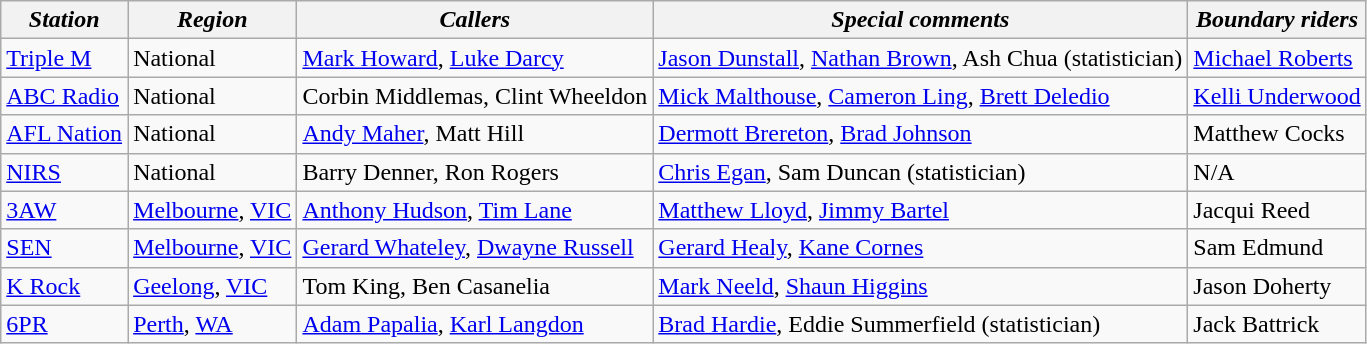<table class="wikitable">
<tr>
<th><em>Station</em></th>
<th><em>Region</em></th>
<th><em>Callers</em></th>
<th><em>Special comments</em></th>
<th><em>Boundary riders</em></th>
</tr>
<tr>
<td><a href='#'>Triple M</a></td>
<td>National</td>
<td><a href='#'>Mark Howard</a>, <a href='#'>Luke Darcy</a></td>
<td><a href='#'>Jason Dunstall</a>, <a href='#'>Nathan Brown</a>, Ash Chua (statistician)</td>
<td><a href='#'>Michael Roberts</a></td>
</tr>
<tr>
<td><a href='#'>ABC Radio</a></td>
<td>National</td>
<td>Corbin Middlemas, Clint Wheeldon</td>
<td><a href='#'>Mick Malthouse</a>, <a href='#'>Cameron Ling</a>, <a href='#'>Brett Deledio</a></td>
<td><a href='#'>Kelli Underwood</a></td>
</tr>
<tr>
<td><a href='#'>AFL Nation</a></td>
<td>National</td>
<td><a href='#'>Andy Maher</a>, Matt Hill</td>
<td><a href='#'>Dermott Brereton</a>, <a href='#'>Brad Johnson</a></td>
<td>Matthew Cocks</td>
</tr>
<tr>
<td><a href='#'>NIRS</a></td>
<td>National</td>
<td>Barry Denner, Ron Rogers</td>
<td><a href='#'>Chris Egan</a>, Sam Duncan (statistician)</td>
<td>N/A</td>
</tr>
<tr>
<td><a href='#'>3AW</a></td>
<td><a href='#'>Melbourne</a>, <a href='#'>VIC</a></td>
<td><a href='#'>Anthony Hudson</a>, <a href='#'>Tim Lane</a></td>
<td><a href='#'>Matthew Lloyd</a>, <a href='#'>Jimmy Bartel</a></td>
<td>Jacqui Reed</td>
</tr>
<tr>
<td><a href='#'>SEN</a></td>
<td><a href='#'>Melbourne</a>, <a href='#'>VIC</a></td>
<td><a href='#'>Gerard Whateley</a>, <a href='#'>Dwayne Russell</a></td>
<td><a href='#'>Gerard Healy</a>, <a href='#'>Kane Cornes</a></td>
<td>Sam Edmund</td>
</tr>
<tr>
<td><a href='#'>K Rock</a></td>
<td><a href='#'>Geelong</a>, <a href='#'>VIC</a></td>
<td>Tom King, Ben Casanelia</td>
<td><a href='#'>Mark Neeld</a>, <a href='#'>Shaun Higgins</a></td>
<td>Jason Doherty</td>
</tr>
<tr>
<td><a href='#'>6PR</a></td>
<td><a href='#'>Perth</a>, <a href='#'>WA</a></td>
<td><a href='#'>Adam Papalia</a>, <a href='#'>Karl Langdon</a></td>
<td><a href='#'>Brad Hardie</a>, Eddie Summerfield (statistician)</td>
<td>Jack Battrick</td>
</tr>
</table>
